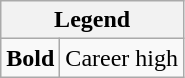<table class="wikitable mw-collapsible mw-collapsed">
<tr>
<th colspan="2">Legend</th>
</tr>
<tr>
<td><strong>Bold</strong></td>
<td>Career high</td>
</tr>
</table>
